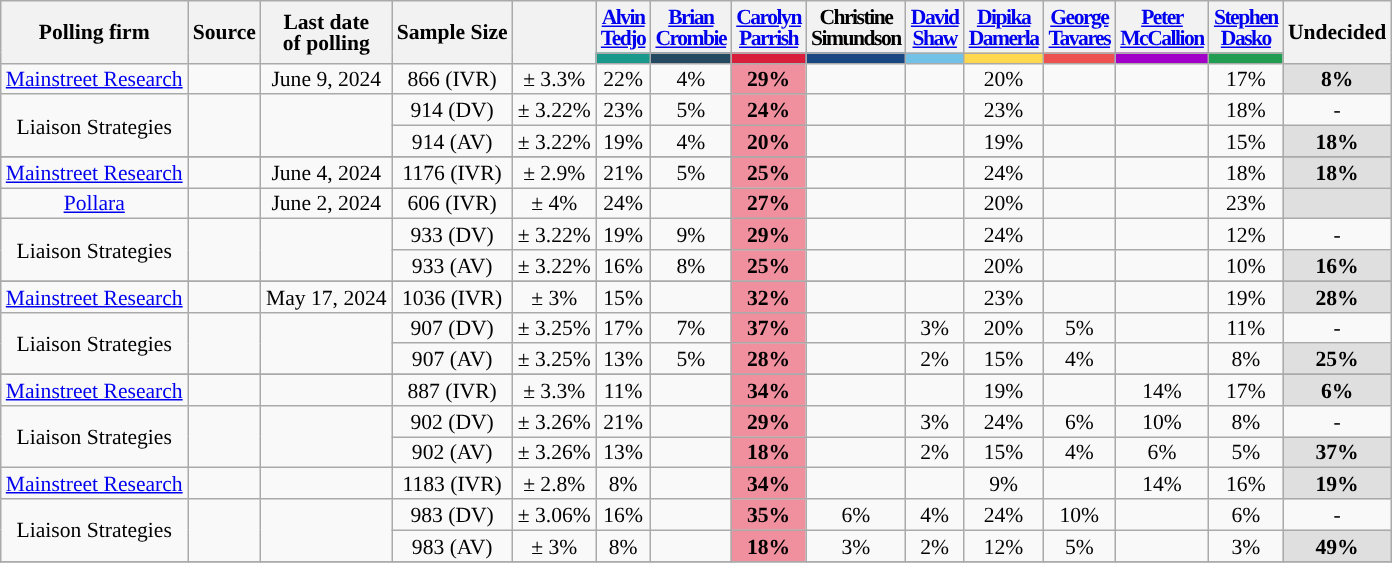<table class="wikitable sortable tpl-blanktable" style="text-align:center; line-height:14px; font-size:90%;">
<tr>
<th rowspan="2">Polling firm</th>
<th rowspan="2" class="unsortable">Source</th>
<th rowspan="2">Last date<br>of polling</th>
<th rowspan="2" class="unsortable">Sample Size</th>
<th rowspan="2"></th>
<th style="width:25px;letter-spacing:-1px;"><a href='#'>Alvin Tedjo</a></th>
<th style="width:25px;letter-spacing:-1px;"><a href='#'>Brian Crombie</a></th>
<th style="width:25px;letter-spacing:-1px;"><a href='#'>Carolyn Parrish</a></th>
<th style="width:25px;letter-spacing:-1px;">Christine Simundson</th>
<th style="width:25px;letter-spacing:-1px;"><a href='#'>David Shaw</a></th>
<th style="width:25px;letter-spacing:-1px;"><a href='#'>Dipika Damerla</a></th>
<th style="width:25px;letter-spacing:-1px;"><a href='#'>George Tavares</a></th>
<th style="width:25px;letter-spacing:-1px;"><a href='#'>Peter McCallion</a></th>
<th style="width:25px;letter-spacing:-1px;"><a href='#'>Stephen Dasko</a></th>
<th rowspan="2" style="width:25px;">Undecided</th>
</tr>
<tr class="sorttop">
<th style="background:#18998B;"></th>
<th style="background:#254961;"></th>
<th style="background:#D91E3B;"></th>
<th style="background:#184782;"></th>
<th style="background:#72C1E7;"></th>
<th style="background:#FFD84D;"></th>
<th style="background:#ED5251;"></th>
<th style="background:#a000c8;"></th>
<th style="background:#209d50;"></th>
</tr>
<tr>
<td><a href='#'>Mainstreet Research</a></td>
<td></td>
<td>June 9, 2024</td>
<td>866 (IVR)</td>
<td>± 3.3%</td>
<td>22%</td>
<td>4%</td>
<td style="background-color:#F08F9E;"><strong>29%</strong></td>
<td></td>
<td></td>
<td>20%</td>
<td></td>
<td></td>
<td>17%</td>
<td style="background-color:#dfdfdf;"><strong>8%</strong></td>
</tr>
<tr>
<td rowspan="2">Liaison Strategies</td>
<td rowspan="2"></td>
<td rowspan="2"></td>
<td>914 (DV)</td>
<td>± 3.22%</td>
<td>23%</td>
<td>5%</td>
<td style="background-color:#F08F9E;"><strong>24%</strong></td>
<td></td>
<td></td>
<td>23%</td>
<td></td>
<td></td>
<td>18%</td>
<td>-</td>
</tr>
<tr>
<td>914 (AV)</td>
<td>± 3.22%</td>
<td>19%</td>
<td>4%</td>
<td style="background-color:#F08F9E;"><strong>20%</strong></td>
<td></td>
<td></td>
<td>19%</td>
<td></td>
<td></td>
<td>15%</td>
<td style="background-color:#dfdfdf;"><strong>18%</strong></td>
</tr>
<tr>
</tr>
<tr>
<td><a href='#'>Mainstreet Research</a></td>
<td></td>
<td>June 4, 2024</td>
<td>1176 (IVR)</td>
<td>± 2.9%</td>
<td>21%</td>
<td>5%</td>
<td style="background-color:#F08F9E;"><strong>25%</strong></td>
<td></td>
<td></td>
<td>24%</td>
<td></td>
<td></td>
<td>18%</td>
<td style="background-color:#dfdfdf;"><strong>18%</strong></td>
</tr>
<tr>
<td><a href='#'>Pollara</a></td>
<td></td>
<td>June 2, 2024</td>
<td>606 (IVR)</td>
<td>± 4%</td>
<td>24%</td>
<td></td>
<td style="background-color:#F08F9E;"><strong>27%</strong></td>
<td></td>
<td></td>
<td>20%</td>
<td></td>
<td></td>
<td>23%</td>
<td style="background-color:#dfdfdf;"></td>
</tr>
<tr>
<td rowspan="2">Liaison Strategies</td>
<td rowspan="2"></td>
<td rowspan="2"></td>
<td>933 (DV)</td>
<td>± 3.22%</td>
<td>19%</td>
<td>9%</td>
<td style="background-color:#F08F9E;"><strong>29%</strong></td>
<td></td>
<td></td>
<td>24%</td>
<td></td>
<td></td>
<td>12%</td>
<td>-</td>
</tr>
<tr>
<td>933 (AV)</td>
<td>± 3.22%</td>
<td>16%</td>
<td>8%</td>
<td style="background-color:#F08F9E;"><strong>25%</strong></td>
<td></td>
<td></td>
<td>20%</td>
<td></td>
<td></td>
<td>10%</td>
<td style="background-color:#dfdfdf;"><strong>16%</strong></td>
</tr>
<tr>
</tr>
<tr>
<td><a href='#'>Mainstreet Research</a></td>
<td></td>
<td>May 17, 2024</td>
<td>1036 (IVR)</td>
<td>± 3%</td>
<td>15%</td>
<td></td>
<td style="background-color:#F08F9E;"><strong>32%</strong></td>
<td></td>
<td></td>
<td>23%</td>
<td></td>
<td></td>
<td>19%</td>
<td style="background-color:#dfdfdf;"><strong>28%</strong></td>
</tr>
<tr>
<td rowspan="2">Liaison Strategies</td>
<td rowspan="2"></td>
<td rowspan="2"></td>
<td>907 (DV)</td>
<td>± 3.25%</td>
<td>17%</td>
<td>7%</td>
<td style="background-color:#F08F9E;"><strong>37%</strong></td>
<td></td>
<td>3%</td>
<td>20%</td>
<td>5%</td>
<td></td>
<td>11%</td>
<td>-</td>
</tr>
<tr>
<td>907 (AV)</td>
<td>± 3.25%</td>
<td>13%</td>
<td>5%</td>
<td style="background-color:#F08F9E;"><strong>28%</strong></td>
<td></td>
<td>2%</td>
<td>15%</td>
<td>4%</td>
<td></td>
<td>8%</td>
<td style="background-color:#dfdfdf;"><strong>25%</strong></td>
</tr>
<tr>
</tr>
<tr>
<td><a href='#'>Mainstreet Research</a></td>
<td></td>
<td></td>
<td>887 (IVR)</td>
<td>± 3.3%</td>
<td>11%</td>
<td></td>
<td style="background-color:#F08F9E;"><strong>34%</strong></td>
<td></td>
<td></td>
<td>19%</td>
<td></td>
<td>14%</td>
<td>17%</td>
<td style="background-color:#dfdfdf;"><strong>6%</strong></td>
</tr>
<tr>
<td rowspan="2">Liaison Strategies</td>
<td rowspan="2"></td>
<td rowspan="2"></td>
<td>902 (DV)</td>
<td>± 3.26%</td>
<td>21%</td>
<td></td>
<td style="background-color:#F08F9E;"><strong>29%</strong></td>
<td></td>
<td>3%</td>
<td>24%</td>
<td>6%</td>
<td>10%</td>
<td>8%</td>
<td>-</td>
</tr>
<tr>
<td>902 (AV)</td>
<td>± 3.26%</td>
<td>13%</td>
<td></td>
<td style="background-color:#F08F9E;"><strong>18%</strong></td>
<td></td>
<td>2%</td>
<td>15%</td>
<td>4%</td>
<td>6%</td>
<td>5%</td>
<td style="background-color:#dfdfdf;"><strong>37%</strong></td>
</tr>
<tr>
<td><a href='#'>Mainstreet Research</a></td>
<td></td>
<td></td>
<td>1183 (IVR)</td>
<td>± 2.8%</td>
<td>8%</td>
<td></td>
<td style="background-color:#F08F9E;"><strong>34%</strong></td>
<td></td>
<td></td>
<td>9%</td>
<td></td>
<td>14%</td>
<td>16%</td>
<td style="background-color:#dfdfdf;"><strong>19%</strong></td>
</tr>
<tr>
<td rowspan="2">Liaison Strategies</td>
<td rowspan="2"></td>
<td rowspan="2"></td>
<td>983 (DV)</td>
<td>± 3.06%</td>
<td>16%</td>
<td></td>
<td style="background-color:#F08F9E;"><strong>35%</strong></td>
<td>6%</td>
<td>4%</td>
<td>24%</td>
<td>10%</td>
<td></td>
<td>6%</td>
<td>-</td>
</tr>
<tr>
<td>983 (AV)</td>
<td>± 3%</td>
<td>8%</td>
<td></td>
<td style="background-color:#F08F9E;"><strong>18%</strong></td>
<td>3%</td>
<td>2%</td>
<td>12%</td>
<td>5%</td>
<td></td>
<td>3%</td>
<td style="background-color:#dfdfdf;"><strong>49%</strong></td>
</tr>
<tr>
</tr>
</table>
